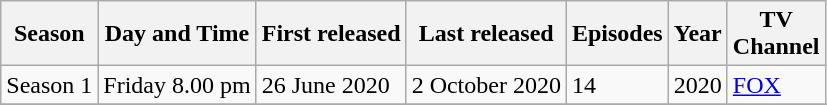<table class="wikitable" border="1">
<tr>
<th>Season</th>
<th>Day and Time</th>
<th>First released</th>
<th>Last released</th>
<th>Episodes</th>
<th>Year</th>
<th>TV<br>Channel</th>
</tr>
<tr>
<td>Season 1</td>
<td>Friday 8.00 pm</td>
<td>26 June 2020</td>
<td>2 October 2020</td>
<td>14</td>
<td>2020</td>
<td><a href='#'>FOX</a></td>
</tr>
<tr>
</tr>
</table>
